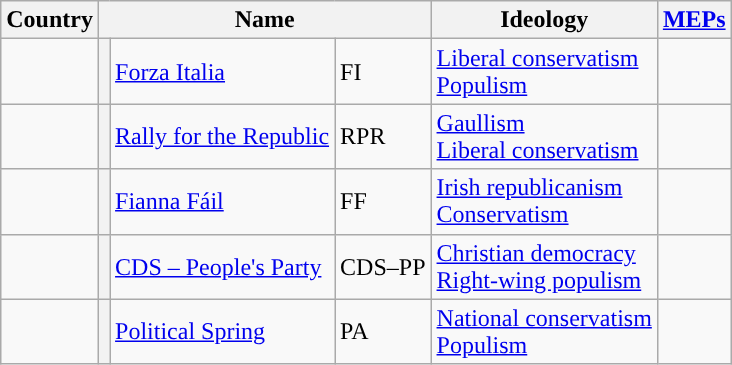<table class="wikitable">
<tr>
<th>Country</th>
<th colspan="3">Name</th>
<th>Ideology</th>
<th><a href='#'>MEPs</a></th>
</tr>
<tr>
<td></td>
<th style="background:"></th>
<td><a href='#'>Forza Italia</a></td>
<td>FI</td>
<td><a href='#'>Liberal conservatism</a><br><a href='#'>Populism</a></td>
<td></td>
</tr>
<tr>
<td></td>
<th style="background:"></th>
<td><a href='#'>Rally for the Republic</a></td>
<td>RPR</td>
<td><a href='#'>Gaullism</a><br><a href='#'>Liberal conservatism</a></td>
<td></td>
</tr>
<tr>
<td></td>
<th style="background:"></th>
<td><a href='#'>Fianna Fáil</a></td>
<td>FF</td>
<td><a href='#'>Irish republicanism</a><br><a href='#'>Conservatism</a></td>
<td></td>
</tr>
<tr>
<td></td>
<th style="background:"></th>
<td><a href='#'>CDS – People's Party</a></td>
<td>CDS–PP</td>
<td><a href='#'>Christian democracy</a><br><a href='#'>Right-wing populism</a></td>
<td></td>
</tr>
<tr>
<td></td>
<th style="background:"></th>
<td><a href='#'>Political Spring</a></td>
<td>PA</td>
<td><a href='#'>National conservatism</a><br><a href='#'>Populism</a></td>
<td></td>
</tr>
</table>
